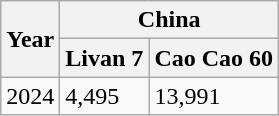<table class="wikitable">
<tr>
<th rowspan="2">Year</th>
<th colspan="2">China</th>
</tr>
<tr>
<th>Livan 7</th>
<th>Cao Cao 60</th>
</tr>
<tr>
<td>2024</td>
<td>4,495</td>
<td>13,991</td>
</tr>
</table>
